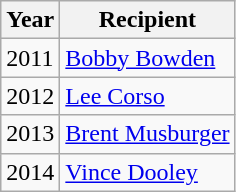<table class="wikitable">
<tr>
<th>Year</th>
<th>Recipient</th>
</tr>
<tr>
<td>2011</td>
<td><a href='#'>Bobby Bowden</a></td>
</tr>
<tr>
<td>2012</td>
<td><a href='#'>Lee Corso</a></td>
</tr>
<tr>
<td>2013</td>
<td><a href='#'>Brent Musburger</a></td>
</tr>
<tr>
<td>2014</td>
<td><a href='#'>Vince Dooley</a></td>
</tr>
</table>
